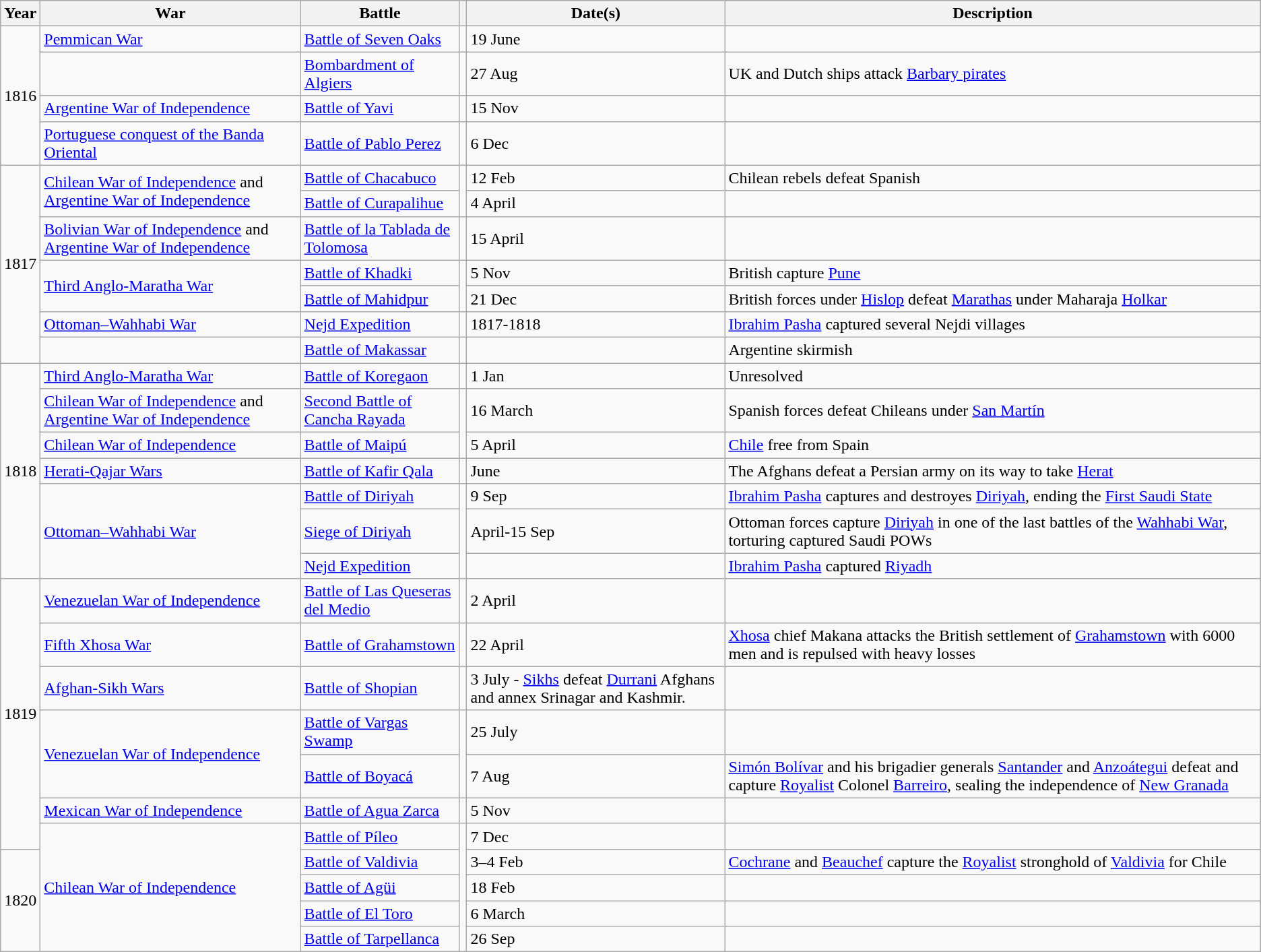<table class="wikitable sortable">
<tr>
<th class="unsortable">Year</th>
<th>War</th>
<th class="unsortable">Battle</th>
<th></th>
<th>Date(s)</th>
<th class="unsortable">Description</th>
</tr>
<tr>
<td rowspan="4">1816</td>
<td><a href='#'>Pemmican War</a></td>
<td><a href='#'>Battle of Seven Oaks</a></td>
<td></td>
<td>19 June</td>
<td></td>
</tr>
<tr>
<td></td>
<td><a href='#'>Bombardment of Algiers</a></td>
<td></td>
<td>27 Aug</td>
<td>UK and Dutch ships attack <a href='#'>Barbary pirates</a></td>
</tr>
<tr>
<td><a href='#'>Argentine War of Independence</a></td>
<td><a href='#'>Battle of Yavi</a></td>
<td></td>
<td>15 Nov</td>
<td></td>
</tr>
<tr>
<td><a href='#'>Portuguese conquest of the Banda Oriental</a></td>
<td><a href='#'>Battle of Pablo Perez</a></td>
<td></td>
<td>6 Dec</td>
<td></td>
</tr>
<tr>
<td rowspan="7">1817</td>
<td rowspan="2"><a href='#'>Chilean War of Independence</a> and <a href='#'>Argentine War of Independence</a></td>
<td><a href='#'>Battle of Chacabuco</a></td>
<td rowspan="2"></td>
<td>12 Feb</td>
<td>Chilean rebels defeat Spanish</td>
</tr>
<tr>
<td><a href='#'>Battle of Curapalihue</a></td>
<td>4 April</td>
<td></td>
</tr>
<tr>
<td><a href='#'>Bolivian War of Independence</a> and <a href='#'>Argentine War of Independence</a></td>
<td><a href='#'>Battle of la Tablada de Tolomosa</a></td>
<td></td>
<td>15 April</td>
<td></td>
</tr>
<tr>
<td rowspan="2"><a href='#'>Third Anglo-Maratha War</a></td>
<td><a href='#'>Battle of Khadki</a></td>
<td rowspan="2"></td>
<td>5 Nov</td>
<td>British capture <a href='#'>Pune</a></td>
</tr>
<tr>
<td><a href='#'>Battle of Mahidpur</a></td>
<td>21 Dec</td>
<td>British forces under <a href='#'>Hislop</a> defeat <a href='#'>Marathas</a> under Maharaja <a href='#'>Holkar</a></td>
</tr>
<tr>
<td><a href='#'>Ottoman–Wahhabi War</a></td>
<td><a href='#'>Nejd Expedition</a></td>
<td></td>
<td>1817-1818</td>
<td><a href='#'>Ibrahim Pasha</a> captured several Nejdi villages</td>
</tr>
<tr>
<td></td>
<td><a href='#'>Battle of Makassar</a></td>
<td></td>
<td></td>
<td>Argentine skirmish</td>
</tr>
<tr>
<td rowspan="7">1818</td>
<td><a href='#'>Third Anglo-Maratha War</a></td>
<td><a href='#'>Battle of Koregaon</a></td>
<td></td>
<td>1 Jan</td>
<td>Unresolved</td>
</tr>
<tr>
<td><a href='#'>Chilean War of Independence</a> and <a href='#'>Argentine War of Independence</a></td>
<td><a href='#'>Second Battle of Cancha Rayada</a></td>
<td rowspan="2"></td>
<td>16 March</td>
<td>Spanish forces defeat Chileans under <a href='#'>San Martín</a></td>
</tr>
<tr>
<td><a href='#'>Chilean War of Independence</a></td>
<td><a href='#'>Battle of Maipú</a></td>
<td>5 April</td>
<td><a href='#'>Chile</a> free from Spain</td>
</tr>
<tr>
<td><a href='#'>Herati-Qajar Wars</a></td>
<td><a href='#'>Battle of Kafir Qala</a></td>
<td></td>
<td>June</td>
<td>The Afghans defeat a Persian army on its way to take <a href='#'>Herat</a></td>
</tr>
<tr>
<td rowspan="3"><a href='#'>Ottoman–Wahhabi War</a></td>
<td><a href='#'>Battle of Diriyah</a></td>
<td rowspan="3"></td>
<td>9 Sep</td>
<td><a href='#'>Ibrahim Pasha</a> captures and destroyes <a href='#'>Diriyah</a>, ending the <a href='#'>First Saudi State</a></td>
</tr>
<tr>
<td><a href='#'>Siege of Diriyah</a></td>
<td>April-15 Sep</td>
<td>Ottoman forces capture <a href='#'>Diriyah</a> in one of the last battles of the <a href='#'>Wahhabi War</a>, torturing captured Saudi POWs</td>
</tr>
<tr>
<td><a href='#'>Nejd Expedition</a></td>
<td></td>
<td><a href='#'>Ibrahim Pasha</a> captured <a href='#'>Riyadh</a></td>
</tr>
<tr>
<td rowspan="7">1819</td>
<td><a href='#'>Venezuelan War of Independence</a></td>
<td><a href='#'>Battle of Las Queseras del Medio</a></td>
<td></td>
<td>2 April</td>
<td></td>
</tr>
<tr>
<td><a href='#'>Fifth Xhosa War</a></td>
<td><a href='#'>Battle of Grahamstown</a></td>
<td></td>
<td>22 April</td>
<td><a href='#'>Xhosa</a> chief Makana attacks the British settlement of <a href='#'>Grahamstown</a> with 6000 men and is repulsed with heavy losses</td>
</tr>
<tr>
<td><a href='#'>Afghan-Sikh Wars</a></td>
<td><a href='#'>Battle of Shopian</a></td>
<td></td>
<td>3 July - <a href='#'>Sikhs</a> defeat <a href='#'>Durrani</a> Afghans and annex Srinagar and Kashmir.</td>
</tr>
<tr>
<td rowspan="2"><a href='#'>Venezuelan War of Independence</a></td>
<td><a href='#'>Battle of Vargas Swamp</a></td>
<td rowspan="2"></td>
<td>25 July</td>
<td></td>
</tr>
<tr>
<td><a href='#'>Battle of Boyacá</a></td>
<td>7 Aug</td>
<td><a href='#'>Simón Bolívar</a> and his brigadier generals <a href='#'>Santander</a> and <a href='#'>Anzoátegui</a> defeat and capture <a href='#'>Royalist</a> Colonel <a href='#'>Barreiro</a>, sealing the independence of <a href='#'>New Granada</a></td>
</tr>
<tr>
<td><a href='#'>Mexican War of Independence</a></td>
<td><a href='#'>Battle of Agua Zarca</a></td>
<td></td>
<td>5 Nov</td>
<td></td>
</tr>
<tr>
<td rowspan="5"><a href='#'>Chilean War of Independence</a></td>
<td><a href='#'>Battle of Píleo</a></td>
<td rowspan="5"></td>
<td>7 Dec</td>
<td></td>
</tr>
<tr>
<td rowspan="4">1820</td>
<td><a href='#'>Battle of Valdivia</a></td>
<td>3–4 Feb</td>
<td><a href='#'>Cochrane</a> and <a href='#'>Beauchef</a> capture the <a href='#'>Royalist</a> stronghold of <a href='#'>Valdivia</a> for Chile</td>
</tr>
<tr>
<td><a href='#'>Battle of Agüi</a></td>
<td>18 Feb</td>
<td></td>
</tr>
<tr>
<td><a href='#'>Battle of El Toro</a></td>
<td>6 March</td>
<td></td>
</tr>
<tr>
<td><a href='#'>Battle of Tarpellanca</a></td>
<td>26 Sep</td>
<td></td>
</tr>
</table>
